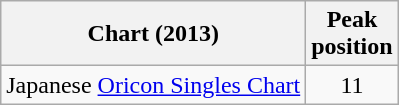<table class="wikitable">
<tr>
<th>Chart (2013)</th>
<th>Peak<br>position</th>
</tr>
<tr>
<td>Japanese <a href='#'>Oricon Singles Chart</a></td>
<td style="text-align:center;">11</td>
</tr>
</table>
